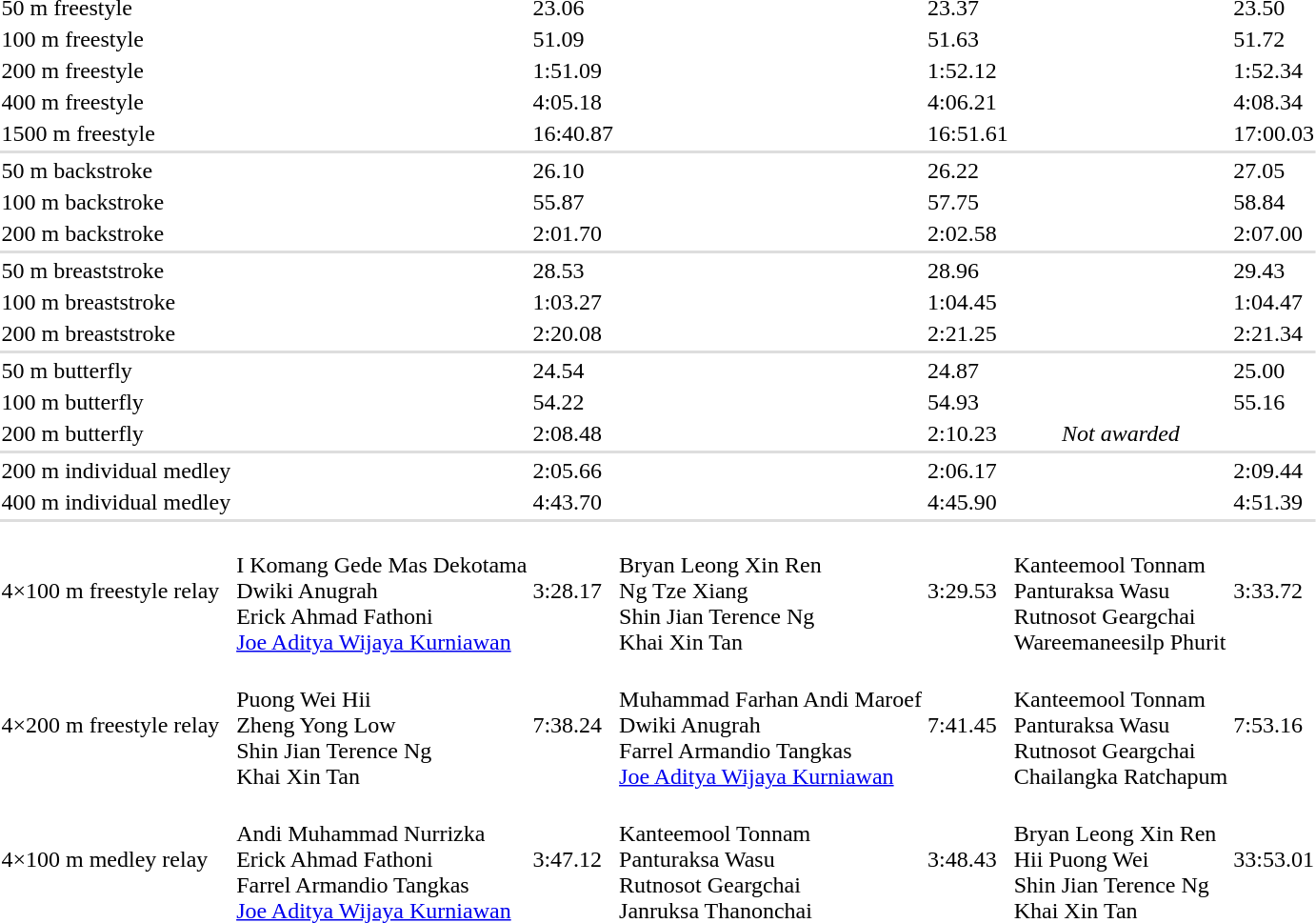<table>
<tr>
<td>50 m freestyle</td>
<td></td>
<td>23.06</td>
<td></td>
<td>23.37</td>
<td></td>
<td>23.50</td>
</tr>
<tr>
<td>100 m freestyle</td>
<td></td>
<td>51.09</td>
<td></td>
<td>51.63</td>
<td></td>
<td>51.72</td>
</tr>
<tr>
<td>200 m freestyle</td>
<td></td>
<td>1:51.09</td>
<td></td>
<td>1:52.12</td>
<td></td>
<td>1:52.34</td>
</tr>
<tr>
<td>400 m freestyle</td>
<td></td>
<td>4:05.18</td>
<td></td>
<td>4:06.21</td>
<td></td>
<td>4:08.34</td>
</tr>
<tr>
<td>1500 m freestyle</td>
<td></td>
<td>16:40.87</td>
<td></td>
<td>16:51.61</td>
<td></td>
<td>17:00.03</td>
</tr>
<tr style="background:#ddd;">
<td colspan=8></td>
</tr>
<tr>
<td>50 m backstroke</td>
<td></td>
<td>26.10</td>
<td></td>
<td>26.22</td>
<td></td>
<td>27.05</td>
</tr>
<tr>
<td>100 m backstroke</td>
<td></td>
<td>55.87</td>
<td></td>
<td>57.75</td>
<td></td>
<td>58.84</td>
</tr>
<tr>
<td>200 m backstroke</td>
<td></td>
<td>2:01.70</td>
<td></td>
<td>2:02.58</td>
<td></td>
<td>2:07.00</td>
</tr>
<tr style="background:#ddd;">
<td colspan=7></td>
</tr>
<tr>
<td>50 m breaststroke</td>
<td></td>
<td>28.53</td>
<td></td>
<td>28.96</td>
<td></td>
<td>29.43</td>
</tr>
<tr>
<td>100 m breaststroke</td>
<td></td>
<td>1:03.27</td>
<td></td>
<td>1:04.45</td>
<td></td>
<td>1:04.47</td>
</tr>
<tr>
<td>200 m breaststroke</td>
<td></td>
<td>2:20.08</td>
<td></td>
<td>2:21.25</td>
<td></td>
<td>2:21.34</td>
</tr>
<tr style="background:#ddd;">
<td colspan=7></td>
</tr>
<tr>
<td>50 m butterfly</td>
<td></td>
<td>24.54</td>
<td></td>
<td>24.87</td>
<td></td>
<td>25.00</td>
</tr>
<tr>
<td>100 m butterfly</td>
<td></td>
<td>54.22</td>
<td></td>
<td>54.93</td>
<td></td>
<td>55.16</td>
</tr>
<tr>
<td>200 m butterfly</td>
<td></td>
<td>2:08.48</td>
<td></td>
<td>2:10.23</td>
<td align="center"><em>Not awarded</em></td>
</tr>
<tr style="background:#ddd;">
<td colspan=7></td>
</tr>
<tr>
<td>200 m individual medley</td>
<td></td>
<td>2:05.66</td>
<td></td>
<td>2:06.17</td>
<td></td>
<td>2:09.44</td>
</tr>
<tr>
<td>400 m individual medley</td>
<td></td>
<td>4:43.70</td>
<td></td>
<td>4:45.90</td>
<td></td>
<td>4:51.39</td>
</tr>
<tr style="background:#ddd;">
<td colspan=7></td>
</tr>
<tr>
<td>4×100 m freestyle relay</td>
<td><br>I Komang Gede Mas Dekotama<br>Dwiki Anugrah<br>Erick Ahmad Fathoni<br><a href='#'>Joe Aditya Wijaya Kurniawan</a></td>
<td>3:28.17</td>
<td><br>Bryan Leong Xin Ren<br>Ng Tze Xiang<br>Shin Jian Terence Ng<br>Khai Xin Tan</td>
<td>3:29.53</td>
<td><br>Kanteemool Tonnam<br>Panturaksa Wasu<br>Rutnosot Geargchai<br>Wareemaneesilp Phurit</td>
<td>3:33.72</td>
</tr>
<tr>
<td>4×200 m freestyle relay</td>
<td><br>Puong Wei Hii<br>Zheng Yong Low<br>Shin Jian Terence Ng<br>Khai Xin Tan</td>
<td>7:38.24</td>
<td><br>Muhammad Farhan Andi Maroef<br>Dwiki Anugrah<br>Farrel Armandio Tangkas<br><a href='#'>Joe Aditya Wijaya Kurniawan</a></td>
<td>7:41.45</td>
<td><br>Kanteemool Tonnam<br>Panturaksa Wasu<br>Rutnosot Geargchai<br>Chailangka Ratchapum</td>
<td>7:53.16</td>
</tr>
<tr>
<td>4×100 m medley relay</td>
<td><br>Andi Muhammad Nurrizka<br>Erick Ahmad Fathoni<br>Farrel Armandio Tangkas<br><a href='#'>Joe Aditya Wijaya Kurniawan</a></td>
<td>3:47.12</td>
<td><br>Kanteemool Tonnam<br>Panturaksa Wasu<br>Rutnosot Geargchai<br>Janruksa Thanonchai</td>
<td>3:48.43</td>
<td><br>Bryan Leong Xin Ren<br>Hii Puong Wei<br>Shin Jian Terence Ng<br>Khai Xin Tan</td>
<td>33:53.01</td>
</tr>
</table>
